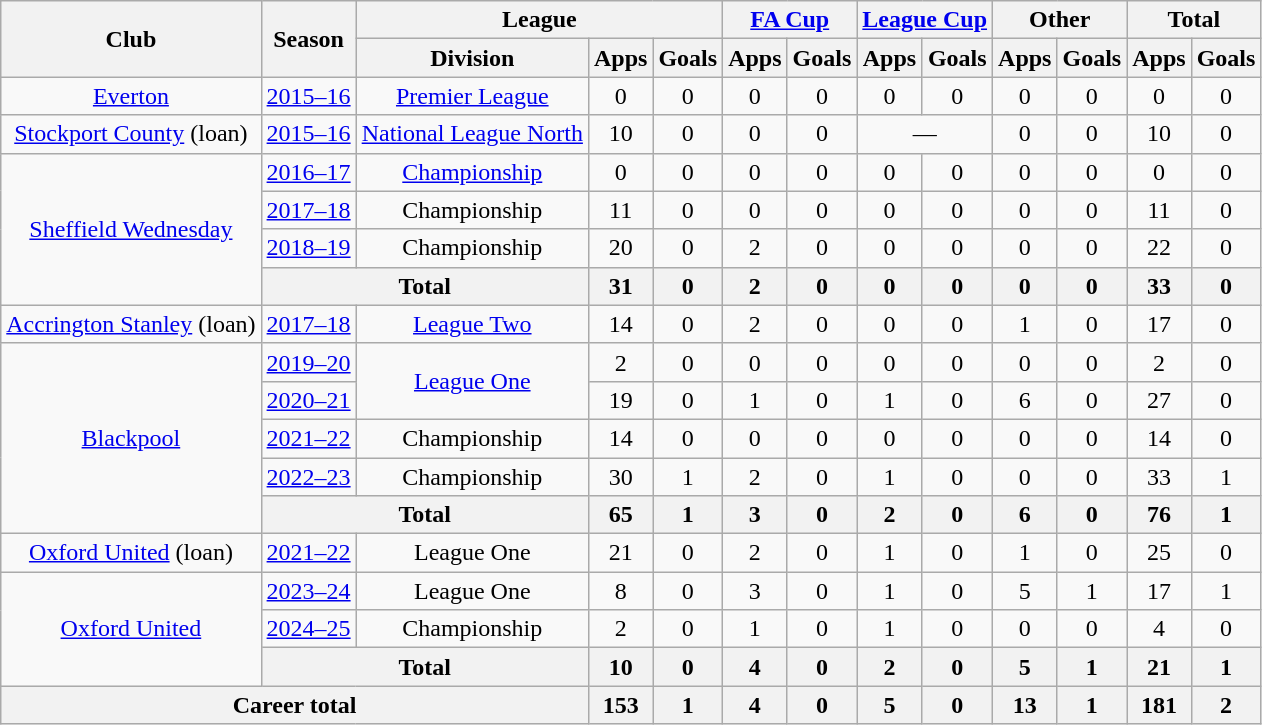<table class="wikitable" style="text-align:center">
<tr>
<th rowspan="2">Club</th>
<th rowspan="2">Season</th>
<th colspan="3">League</th>
<th colspan="2"><a href='#'>FA Cup</a></th>
<th colspan="2"><a href='#'>League Cup</a></th>
<th colspan="2">Other</th>
<th colspan="2">Total</th>
</tr>
<tr>
<th>Division</th>
<th>Apps</th>
<th>Goals</th>
<th>Apps</th>
<th>Goals</th>
<th>Apps</th>
<th>Goals</th>
<th>Apps</th>
<th>Goals</th>
<th>Apps</th>
<th>Goals</th>
</tr>
<tr>
<td><a href='#'>Everton</a></td>
<td><a href='#'>2015–16</a></td>
<td><a href='#'>Premier League</a></td>
<td>0</td>
<td>0</td>
<td>0</td>
<td>0</td>
<td>0</td>
<td>0</td>
<td>0</td>
<td>0</td>
<td>0</td>
<td>0</td>
</tr>
<tr>
<td><a href='#'>Stockport County</a> (loan)</td>
<td><a href='#'>2015–16</a></td>
<td><a href='#'>National League North</a></td>
<td>10</td>
<td>0</td>
<td>0</td>
<td>0</td>
<td colspan="2">—</td>
<td>0</td>
<td>0</td>
<td>10</td>
<td>0</td>
</tr>
<tr>
<td rowspan="4"><a href='#'>Sheffield Wednesday</a></td>
<td><a href='#'>2016–17</a></td>
<td><a href='#'>Championship</a></td>
<td>0</td>
<td>0</td>
<td>0</td>
<td>0</td>
<td>0</td>
<td>0</td>
<td>0</td>
<td>0</td>
<td>0</td>
<td>0</td>
</tr>
<tr>
<td><a href='#'>2017–18</a></td>
<td>Championship</td>
<td>11</td>
<td>0</td>
<td>0</td>
<td>0</td>
<td>0</td>
<td>0</td>
<td>0</td>
<td>0</td>
<td>11</td>
<td>0</td>
</tr>
<tr>
<td><a href='#'>2018–19</a></td>
<td>Championship</td>
<td>20</td>
<td>0</td>
<td>2</td>
<td>0</td>
<td>0</td>
<td>0</td>
<td>0</td>
<td>0</td>
<td>22</td>
<td>0</td>
</tr>
<tr>
<th colspan="2">Total</th>
<th>31</th>
<th>0</th>
<th>2</th>
<th>0</th>
<th>0</th>
<th>0</th>
<th>0</th>
<th>0</th>
<th>33</th>
<th>0</th>
</tr>
<tr>
<td><a href='#'>Accrington Stanley</a> (loan)</td>
<td><a href='#'>2017–18</a></td>
<td><a href='#'>League Two</a></td>
<td>14</td>
<td>0</td>
<td>2</td>
<td>0</td>
<td>0</td>
<td>0</td>
<td>1</td>
<td>0</td>
<td>17</td>
<td>0</td>
</tr>
<tr>
<td rowspan=5><a href='#'>Blackpool</a></td>
<td><a href='#'>2019–20</a></td>
<td rowspan=2><a href='#'>League One</a></td>
<td>2</td>
<td>0</td>
<td>0</td>
<td>0</td>
<td>0</td>
<td>0</td>
<td>0</td>
<td>0</td>
<td>2</td>
<td>0</td>
</tr>
<tr>
<td><a href='#'>2020–21</a></td>
<td>19</td>
<td>0</td>
<td>1</td>
<td>0</td>
<td>1</td>
<td>0</td>
<td>6</td>
<td>0</td>
<td>27</td>
<td>0</td>
</tr>
<tr>
<td><a href='#'>2021–22</a></td>
<td>Championship</td>
<td>14</td>
<td>0</td>
<td>0</td>
<td>0</td>
<td>0</td>
<td>0</td>
<td>0</td>
<td>0</td>
<td>14</td>
<td>0</td>
</tr>
<tr>
<td><a href='#'>2022–23</a></td>
<td>Championship</td>
<td>30</td>
<td>1</td>
<td>2</td>
<td>0</td>
<td>1</td>
<td>0</td>
<td>0</td>
<td>0</td>
<td>33</td>
<td>1</td>
</tr>
<tr>
<th colspan="2">Total</th>
<th>65</th>
<th>1</th>
<th>3</th>
<th>0</th>
<th>2</th>
<th>0</th>
<th>6</th>
<th>0</th>
<th>76</th>
<th>1</th>
</tr>
<tr>
<td><a href='#'>Oxford United</a> (loan)</td>
<td><a href='#'>2021–22</a></td>
<td>League One</td>
<td>21</td>
<td>0</td>
<td>2</td>
<td>0</td>
<td>1</td>
<td>0</td>
<td>1</td>
<td>0</td>
<td>25</td>
<td>0</td>
</tr>
<tr>
<td rowspan="3"><a href='#'>Oxford United</a></td>
<td><a href='#'>2023–24</a></td>
<td>League One</td>
<td>8</td>
<td>0</td>
<td>3</td>
<td>0</td>
<td>1</td>
<td>0</td>
<td>5</td>
<td>1</td>
<td>17</td>
<td>1</td>
</tr>
<tr>
<td><a href='#'>2024–25</a></td>
<td>Championship</td>
<td>2</td>
<td>0</td>
<td>1</td>
<td>0</td>
<td>1</td>
<td>0</td>
<td>0</td>
<td>0</td>
<td>4</td>
<td>0</td>
</tr>
<tr>
<th colspan="2">Total</th>
<th>10</th>
<th>0</th>
<th>4</th>
<th>0</th>
<th>2</th>
<th>0</th>
<th>5</th>
<th>1</th>
<th>21</th>
<th>1</th>
</tr>
<tr>
<th colspan="3">Career total</th>
<th>153</th>
<th>1</th>
<th>4</th>
<th>0</th>
<th>5</th>
<th>0</th>
<th>13</th>
<th>1</th>
<th>181</th>
<th>2</th>
</tr>
</table>
